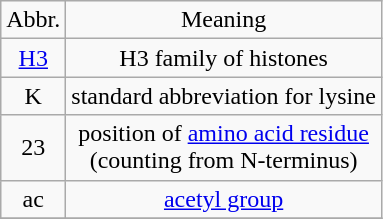<table class="wikitable" style="text-align:center">
<tr>
<td>Abbr.</td>
<td>Meaning</td>
</tr>
<tr>
<td><a href='#'>H3</a></td>
<td>H3 family of histones</td>
</tr>
<tr>
<td>K</td>
<td>standard abbreviation for lysine</td>
</tr>
<tr>
<td>23</td>
<td>position of <a href='#'>amino acid residue</a> <br>(counting from N-terminus)</td>
</tr>
<tr>
<td>ac</td>
<td><a href='#'>acetyl group</a></td>
</tr>
<tr>
</tr>
</table>
